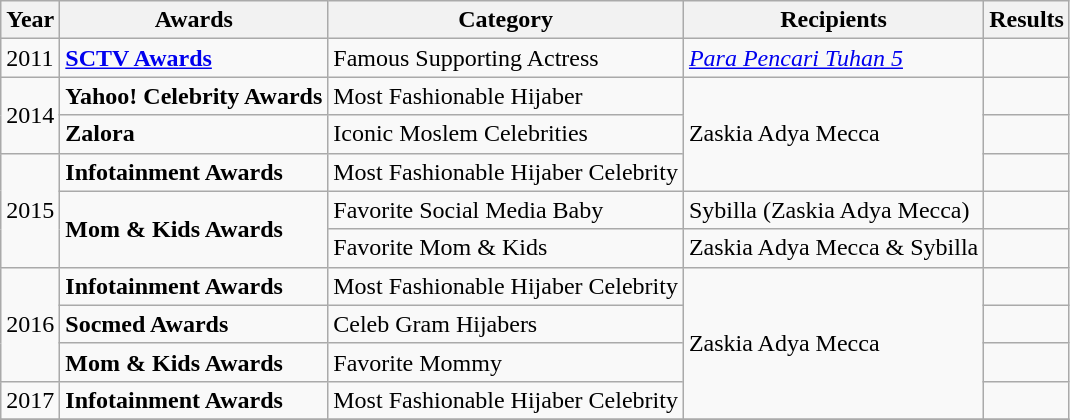<table class="wikitable">
<tr>
<th>Year</th>
<th>Awards</th>
<th>Category</th>
<th>Recipients</th>
<th>Results</th>
</tr>
<tr>
<td>2011</td>
<td><strong><a href='#'>SCTV Awards</a></strong></td>
<td>Famous Supporting Actress</td>
<td><em><a href='#'>Para Pencari Tuhan 5</a></em></td>
<td></td>
</tr>
<tr>
<td rowspan= "2">2014</td>
<td><strong>Yahoo! Celebrity Awards</strong></td>
<td>Most Fashionable Hijaber</td>
<td rowspan= "3">Zaskia Adya Mecca</td>
<td></td>
</tr>
<tr>
<td><strong>Zalora</strong></td>
<td>Iconic Moslem Celebrities</td>
<td></td>
</tr>
<tr>
<td rowspan= "3">2015</td>
<td><strong>Infotainment Awards</strong></td>
<td>Most Fashionable Hijaber Celebrity</td>
<td></td>
</tr>
<tr>
<td rowspan= "2"><strong>Mom & Kids Awards</strong></td>
<td>Favorite Social Media Baby</td>
<td>Sybilla (Zaskia Adya Mecca)</td>
<td></td>
</tr>
<tr>
<td>Favorite Mom & Kids</td>
<td>Zaskia Adya Mecca & Sybilla</td>
<td></td>
</tr>
<tr>
<td rowspan= "3">2016</td>
<td><strong>Infotainment Awards</strong></td>
<td>Most Fashionable Hijaber Celebrity</td>
<td rowspan= "4">Zaskia Adya Mecca</td>
<td></td>
</tr>
<tr>
<td><strong>Socmed Awards</strong></td>
<td>Celeb Gram Hijabers</td>
<td></td>
</tr>
<tr>
<td><strong>Mom & Kids Awards</strong></td>
<td>Favorite Mommy</td>
<td></td>
</tr>
<tr>
<td>2017</td>
<td><strong>Infotainment Awards</strong></td>
<td>Most Fashionable Hijaber Celebrity</td>
<td></td>
</tr>
<tr>
</tr>
</table>
